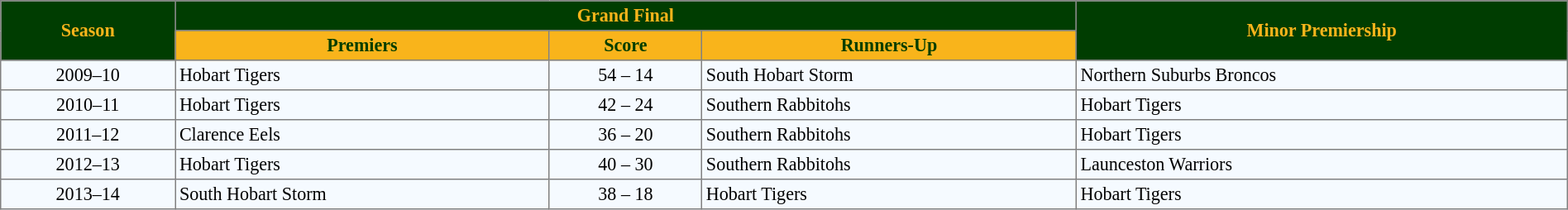<table border="1" cellpadding="3" cellspacing="0" style="border-collapse:collapse; font-size:92%; width:100%;">
<tr style="background:#003D01;">
<th rowspan=2 style="color:#F9B41B;">Season</th>
<th colspan=3 style="color:#F9B41B;">Grand Final</th>
<th rowspan=2 style="color:#F9B41B;">Minor Premiership</th>
</tr>
<tr style="background:#F9B41B;">
<th style="color:#003D01;" "width:21%;">Premiers</th>
<th style="color:#003D01;" "width:6%;">Score</th>
<th style="color:#003D01;" "width:21%;">Runners-Up</th>
</tr>
<tr align=center bgcolor=#F5FAFF>
<td>2009–10</td>
<td align=left> Hobart Tigers</td>
<td>54 – 14</td>
<td align=left> South Hobart Storm</td>
<td align=left> Northern Suburbs Broncos</td>
</tr>
<tr align=center bgcolor=#F5FAFF>
<td>2010–11</td>
<td align=left> Hobart Tigers</td>
<td>42 – 24</td>
<td align=left> Southern Rabbitohs</td>
<td align=left> Hobart Tigers</td>
</tr>
<tr align=center bgcolor=#F5FAFF>
<td>2011–12</td>
<td align=left> Clarence Eels</td>
<td>36 – 20</td>
<td align=left> Southern Rabbitohs</td>
<td align=left> Hobart Tigers</td>
</tr>
<tr align=center bgcolor=#F5FAFF>
<td>2012–13</td>
<td align=left> Hobart Tigers</td>
<td>40 – 30</td>
<td align=left> Southern Rabbitohs</td>
<td align=left> Launceston Warriors</td>
</tr>
<tr align=center bgcolor=#F5FAFF>
<td>2013–14</td>
<td align=left> South Hobart Storm</td>
<td>38 – 18</td>
<td align=left> Hobart Tigers</td>
<td align=left> Hobart Tigers</td>
</tr>
</table>
